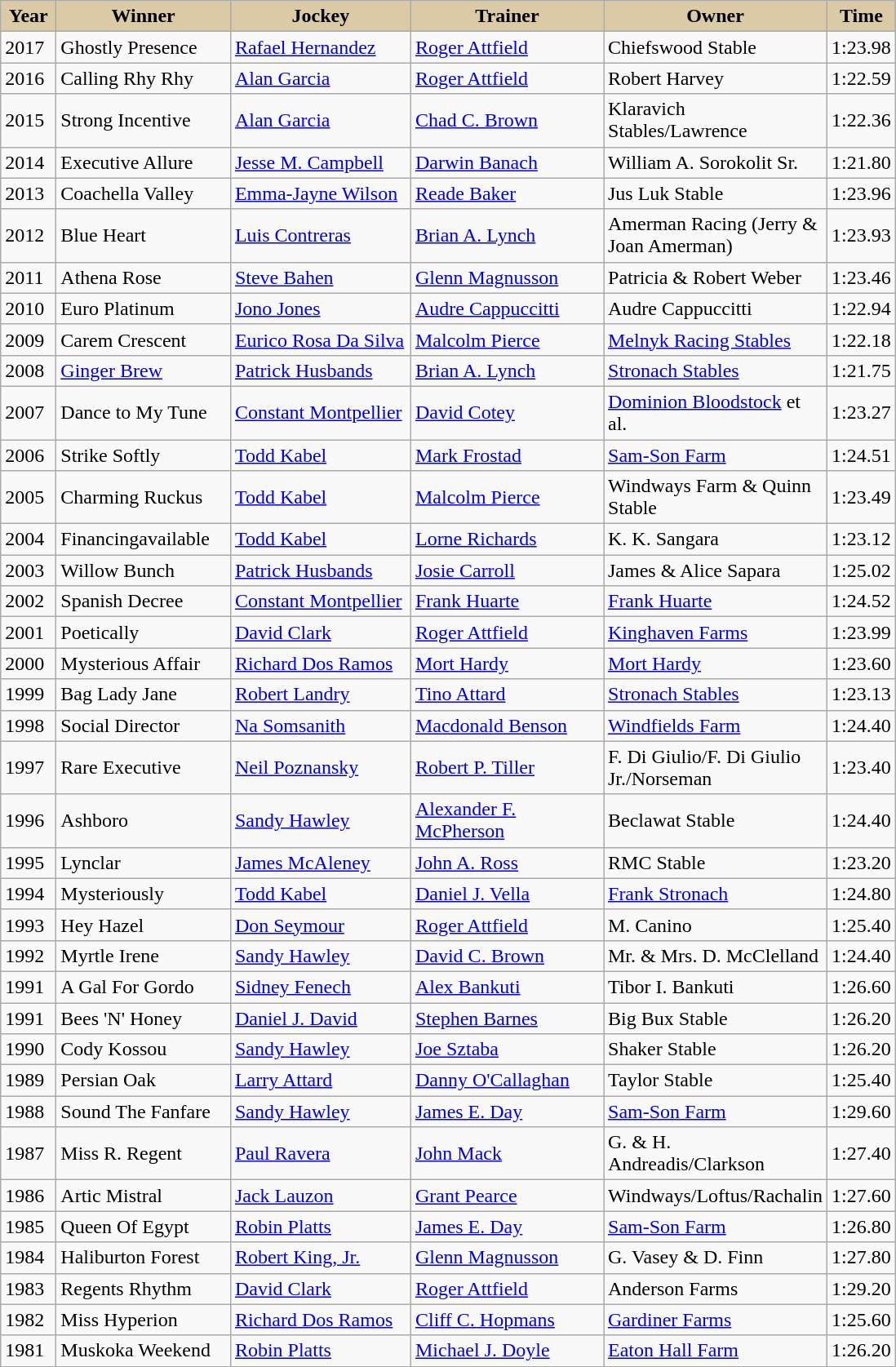<table class="wikitable sortable">
<tr>
<th style="background-color:#DACAA5; width:38px">Year <br></th>
<th style="background-color:#DACAA5; width:135px">Winner <br></th>
<th style="background-color:#DACAA5; width:140px">Jockey <br></th>
<th style="background-color:#DACAA5; width:150px">Trainer <br></th>
<th style="background-color:#DACAA5; width:170px">Owner <br></th>
<th style="background-color:#DACAA5">Time <br></th>
</tr>
<tr>
<td>2017</td>
<td>Ghostly Presence</td>
<td><a href='#'>Rafael Hernandez</a></td>
<td><a href='#'>Roger Attfield</a></td>
<td>Chiefswood Stable</td>
<td>1:23.98</td>
</tr>
<tr>
<td>2016</td>
<td>Calling Rhy Rhy</td>
<td><a href='#'>Alan Garcia</a></td>
<td><a href='#'>Roger Attfield</a></td>
<td>Robert Harvey</td>
<td>1:22.59</td>
</tr>
<tr>
<td>2015</td>
<td>Strong Incentive</td>
<td><a href='#'>Alan Garcia</a></td>
<td><a href='#'>Chad C. Brown</a></td>
<td>Klaravich Stables/Lawrence</td>
<td>1:22.36</td>
</tr>
<tr>
<td>2014</td>
<td>Executive Allure</td>
<td><a href='#'>Jesse M. Campbell</a></td>
<td><a href='#'>Darwin Banach</a></td>
<td>William A. Sorokolit Sr.</td>
<td>1:21.80</td>
</tr>
<tr>
<td>2013</td>
<td>Coachella Valley</td>
<td><a href='#'>Emma-Jayne Wilson</a></td>
<td><a href='#'>Reade Baker</a></td>
<td>Jus Luk Stable</td>
<td>1:23.96</td>
</tr>
<tr>
<td>2012</td>
<td>Blue Heart</td>
<td><a href='#'>Luis Contreras</a></td>
<td><a href='#'>Brian A. Lynch</a></td>
<td>Amerman Racing (Jerry & Joan Amerman)</td>
<td>1:23.93</td>
</tr>
<tr>
<td>2011</td>
<td>Athena Rose</td>
<td><a href='#'>Steve Bahen</a></td>
<td><a href='#'>Glenn Magnusson</a></td>
<td>Patricia & Robert Weber</td>
<td>1:23.46</td>
</tr>
<tr>
<td>2010</td>
<td>Euro Platinum</td>
<td><a href='#'>Jono Jones</a></td>
<td><a href='#'>Audre Cappuccitti</a></td>
<td>Audre Cappuccitti</td>
<td>1:22.94</td>
</tr>
<tr>
<td>2009</td>
<td>Carem Crescent</td>
<td><a href='#'>Eurico Rosa Da Silva</a></td>
<td><a href='#'>Malcolm Pierce</a></td>
<td><a href='#'>Melnyk Racing Stables</a></td>
<td>1:22.18</td>
</tr>
<tr>
<td>2008</td>
<td><a href='#'>Ginger Brew</a></td>
<td><a href='#'>Patrick Husbands</a></td>
<td><a href='#'>Brian A. Lynch</a></td>
<td><a href='#'>Stronach Stables</a></td>
<td>1:21.75</td>
</tr>
<tr>
<td>2007</td>
<td>Dance to My Tune</td>
<td><a href='#'>Constant Montpellier</a></td>
<td><a href='#'>David Cotey</a></td>
<td><a href='#'>Dominion Bloodstock</a> et al.</td>
<td>1:23.27</td>
</tr>
<tr>
<td>2006</td>
<td>Strike Softly</td>
<td><a href='#'>Todd Kabel</a></td>
<td><a href='#'>Mark Frostad</a></td>
<td><a href='#'>Sam-Son Farm</a></td>
<td>1:24.51</td>
</tr>
<tr>
<td>2005</td>
<td>Charming Ruckus</td>
<td><a href='#'>Todd Kabel</a></td>
<td><a href='#'>Malcolm Pierce</a></td>
<td>Windways Farm & Quinn Stable</td>
<td>1:23.49</td>
</tr>
<tr>
<td>2004</td>
<td>Financingavailable</td>
<td><a href='#'>Todd Kabel</a></td>
<td><a href='#'>Lorne Richards</a></td>
<td>K. K. Sangara</td>
<td>1:23.12</td>
</tr>
<tr>
<td>2003</td>
<td>Willow Bunch</td>
<td><a href='#'>Patrick Husbands</a></td>
<td><a href='#'>Josie Carroll</a></td>
<td>James & Alice Sapara</td>
<td>1:25.02</td>
</tr>
<tr>
<td>2002</td>
<td>Spanish Decree</td>
<td><a href='#'>Constant Montpellier</a></td>
<td><a href='#'>Frank Huarte</a></td>
<td><a href='#'>Frank Huarte</a></td>
<td>1:24.52</td>
</tr>
<tr>
<td>2001</td>
<td>Poetically</td>
<td><a href='#'>David Clark</a></td>
<td><a href='#'>Roger Attfield</a></td>
<td><a href='#'>Kinghaven Farms</a></td>
<td>1:23.99</td>
</tr>
<tr>
<td>2000</td>
<td>Mysterious Affair</td>
<td><a href='#'>Richard Dos Ramos</a></td>
<td><a href='#'>Mort Hardy</a></td>
<td><a href='#'>Mort Hardy</a></td>
<td>1:23.60</td>
</tr>
<tr>
<td>1999</td>
<td>Bag Lady Jane</td>
<td><a href='#'>Robert Landry</a></td>
<td><a href='#'>Tino Attard</a></td>
<td><a href='#'>Stronach Stables</a></td>
<td>1:23.13</td>
</tr>
<tr>
<td>1998</td>
<td>Social Director</td>
<td><a href='#'>Na Somsanith</a></td>
<td><a href='#'>Macdonald Benson</a></td>
<td><a href='#'>Windfields Farm</a></td>
<td>1:24.40</td>
</tr>
<tr>
<td>1997</td>
<td>Rare Executive</td>
<td><a href='#'>Neil Poznansky</a></td>
<td><a href='#'>Robert P. Tiller</a></td>
<td>F. Di Giulio/F. Di Giulio Jr./Norseman</td>
<td>1:23.40</td>
</tr>
<tr>
<td>1996</td>
<td>Ashboro</td>
<td><a href='#'>Sandy Hawley</a></td>
<td><a href='#'>Alexander F. McPherson</a></td>
<td>Beclawat Stable</td>
<td>1:24.40</td>
</tr>
<tr>
<td>1995</td>
<td>Lynclar</td>
<td><a href='#'>James McAleney</a></td>
<td><a href='#'>John A. Ross</a></td>
<td>RMC Stable</td>
<td>1:23.20</td>
</tr>
<tr>
<td>1994</td>
<td>Mysteriously</td>
<td><a href='#'>Todd Kabel</a></td>
<td><a href='#'>Daniel J. Vella</a></td>
<td><a href='#'>Frank Stronach</a></td>
<td>1:24.80</td>
</tr>
<tr>
<td>1993</td>
<td>Hey Hazel</td>
<td><a href='#'>Don Seymour</a></td>
<td><a href='#'>Roger Attfield</a></td>
<td>M. Canino</td>
<td>1:25.40</td>
</tr>
<tr>
<td>1992</td>
<td>Myrtle Irene</td>
<td><a href='#'>Sandy Hawley</a></td>
<td><a href='#'>David C. Brown</a></td>
<td>Mr. & Mrs. D. McClelland</td>
<td>1:24.40</td>
</tr>
<tr>
<td>1991</td>
<td>A Gal For Gordo</td>
<td><a href='#'>Sidney Fenech</a></td>
<td><a href='#'>Alex Bankuti</a></td>
<td>Tibor I. Bankuti</td>
<td>1:26.60</td>
</tr>
<tr>
<td>1991</td>
<td>Bees 'N' Honey</td>
<td><a href='#'>Daniel J. David</a></td>
<td><a href='#'>Stephen Barnes</a></td>
<td>Big Bux Stable</td>
<td>1:26.20</td>
</tr>
<tr>
<td>1990</td>
<td>Cody Kossou</td>
<td><a href='#'>Sandy Hawley</a></td>
<td><a href='#'>Joe Sztaba</a></td>
<td>Shaker Stable</td>
<td>1:26.20</td>
</tr>
<tr>
<td>1989</td>
<td>Persian Oak</td>
<td><a href='#'>Larry Attard</a></td>
<td><a href='#'>Danny O'Callaghan</a></td>
<td>Taylor Stable</td>
<td>1:25.40</td>
</tr>
<tr>
<td>1988</td>
<td>Sound The Fanfare</td>
<td><a href='#'>Sandy Hawley</a></td>
<td><a href='#'>James E. Day</a></td>
<td><a href='#'>Sam-Son Farm</a></td>
<td>1:29.60</td>
</tr>
<tr>
<td>1987</td>
<td>Miss R. Regent</td>
<td><a href='#'>Paul Ravera</a></td>
<td><a href='#'>John Mack</a></td>
<td>G. & H. Andreadis/Clarkson</td>
<td>1:27.40</td>
</tr>
<tr>
<td>1986</td>
<td>Artic Mistral</td>
<td><a href='#'>Jack Lauzon</a></td>
<td><a href='#'>Grant Pearce</a></td>
<td>Windways/Loftus/Rachalin</td>
<td>1:27.60</td>
</tr>
<tr>
<td>1985</td>
<td>Queen Of Egypt</td>
<td><a href='#'>Robin Platts</a></td>
<td><a href='#'>James E. Day</a></td>
<td><a href='#'>Sam-Son Farm</a></td>
<td>1:26.80</td>
</tr>
<tr>
<td>1984</td>
<td>Haliburton Forest</td>
<td><a href='#'>Robert King, Jr.</a></td>
<td><a href='#'>Glenn Magnusson</a></td>
<td>G. Vasey & D. Finn</td>
<td>1:27.80</td>
</tr>
<tr>
<td>1983</td>
<td>Regents Rhythm</td>
<td><a href='#'>David Clark</a></td>
<td><a href='#'>Roger Attfield</a></td>
<td>Anderson Farms</td>
<td>1:29.20</td>
</tr>
<tr>
<td>1982</td>
<td>Miss Hyperion</td>
<td><a href='#'>Richard Dos Ramos</a></td>
<td><a href='#'>Cliff C. Hopmans</a></td>
<td><a href='#'>Gardiner Farms</a></td>
<td>1:25.60</td>
</tr>
<tr>
<td>1981</td>
<td>Muskoka Weekend</td>
<td><a href='#'>Robin Platts</a></td>
<td><a href='#'>Michael J. Doyle</a></td>
<td><a href='#'>Eaton Hall Farm</a></td>
<td>1:26.20</td>
</tr>
<tr>
</tr>
</table>
